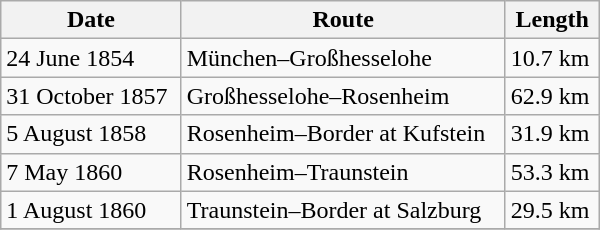<table class="wikitable" width="400px">
<tr>
<th bgcolor="#EEEEEE">Date</th>
<th bgcolor="#EEEEEE">Route</th>
<th bgcolor="#EEEEEE">Length</th>
</tr>
<tr>
<td>24 June 1854</td>
<td>München–Großhesselohe</td>
<td>10.7 km</td>
</tr>
<tr>
<td>31 October 1857</td>
<td>Großhesselohe–Rosenheim</td>
<td>62.9 km</td>
</tr>
<tr>
<td>5 August 1858</td>
<td>Rosenheim–Border at Kufstein</td>
<td>31.9 km</td>
</tr>
<tr>
<td>7 May 1860</td>
<td>Rosenheim–Traunstein</td>
<td>53.3 km</td>
</tr>
<tr>
<td>1 August 1860</td>
<td>Traunstein–Border at Salzburg</td>
<td>29.5 km</td>
</tr>
<tr>
</tr>
</table>
